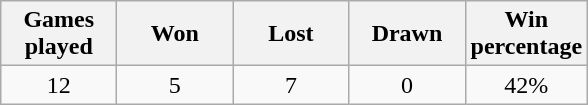<table class="wikitable" style="text-align:center">
<tr>
<th width="70">Games played</th>
<th width="70">Won</th>
<th width="70">Lost</th>
<th width="70">Drawn</th>
<th width="70">Win percentage</th>
</tr>
<tr>
<td>12</td>
<td>5</td>
<td>7</td>
<td>0</td>
<td>42%</td>
</tr>
</table>
